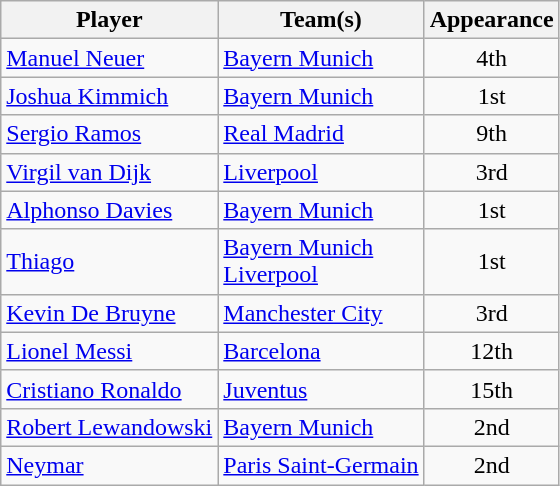<table class="wikitable">
<tr>
<th>Player</th>
<th>Team(s)</th>
<th>Appearance</th>
</tr>
<tr>
<td> <a href='#'>Manuel Neuer</a></td>
<td> <a href='#'>Bayern Munich</a></td>
<td style="text-align:center;">4th</td>
</tr>
<tr>
<td> <a href='#'>Joshua Kimmich</a></td>
<td> <a href='#'>Bayern Munich</a></td>
<td style="text-align:center;">1st</td>
</tr>
<tr>
<td> <a href='#'>Sergio Ramos</a></td>
<td> <a href='#'>Real Madrid</a></td>
<td style="text-align:center;">9th</td>
</tr>
<tr>
<td> <a href='#'>Virgil van Dijk</a></td>
<td> <a href='#'>Liverpool</a></td>
<td style="text-align:center;">3rd</td>
</tr>
<tr>
<td> <a href='#'>Alphonso Davies</a></td>
<td> <a href='#'>Bayern Munich</a></td>
<td style="text-align:center;">1st</td>
</tr>
<tr>
<td> <a href='#'>Thiago</a></td>
<td> <a href='#'>Bayern Munich</a><br> <a href='#'>Liverpool</a></td>
<td style="text-align:center;">1st</td>
</tr>
<tr>
<td> <a href='#'>Kevin De Bruyne</a></td>
<td> <a href='#'>Manchester City</a></td>
<td style="text-align:center;">3rd</td>
</tr>
<tr>
<td> <a href='#'>Lionel Messi</a></td>
<td> <a href='#'>Barcelona</a></td>
<td style="text-align:center;">12th</td>
</tr>
<tr>
<td> <a href='#'>Cristiano Ronaldo</a></td>
<td> <a href='#'>Juventus</a></td>
<td style="text-align:center;">15th</td>
</tr>
<tr>
<td> <a href='#'>Robert Lewandowski</a></td>
<td> <a href='#'>Bayern Munich</a></td>
<td style="text-align:center;">2nd</td>
</tr>
<tr>
<td> <a href='#'>Neymar</a></td>
<td> <a href='#'>Paris Saint-Germain</a></td>
<td style="text-align:center;">2nd</td>
</tr>
</table>
